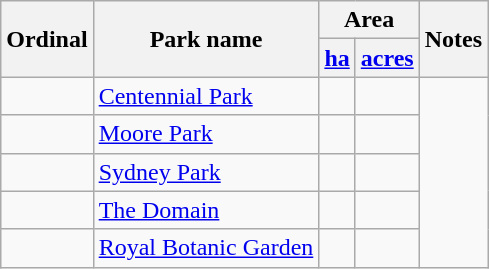<table class="wikitable sortable";>
<tr>
<th rowspan=2>Ordinal</th>
<th rowspan=2>Park name</th>
<th colspan=2>Area</th>
<th rowspan=2>Notes</th>
</tr>
<tr>
<th><a href='#'>ha</a></th>
<th><a href='#'>acres</a></th>
</tr>
<tr>
<td align=center></td>
<td><a href='#'>Centennial Park</a></td>
<td></td>
<td></td>
</tr>
<tr>
<td align=center></td>
<td><a href='#'>Moore Park</a></td>
<td></td>
<td></td>
</tr>
<tr>
<td align=center></td>
<td><a href='#'>Sydney Park</a></td>
<td></td>
<td></td>
</tr>
<tr>
<td align=center></td>
<td><a href='#'>The Domain</a></td>
<td></td>
<td></td>
</tr>
<tr>
<td align=center></td>
<td><a href='#'>Royal Botanic Garden</a></td>
<td></td>
<td></td>
</tr>
</table>
